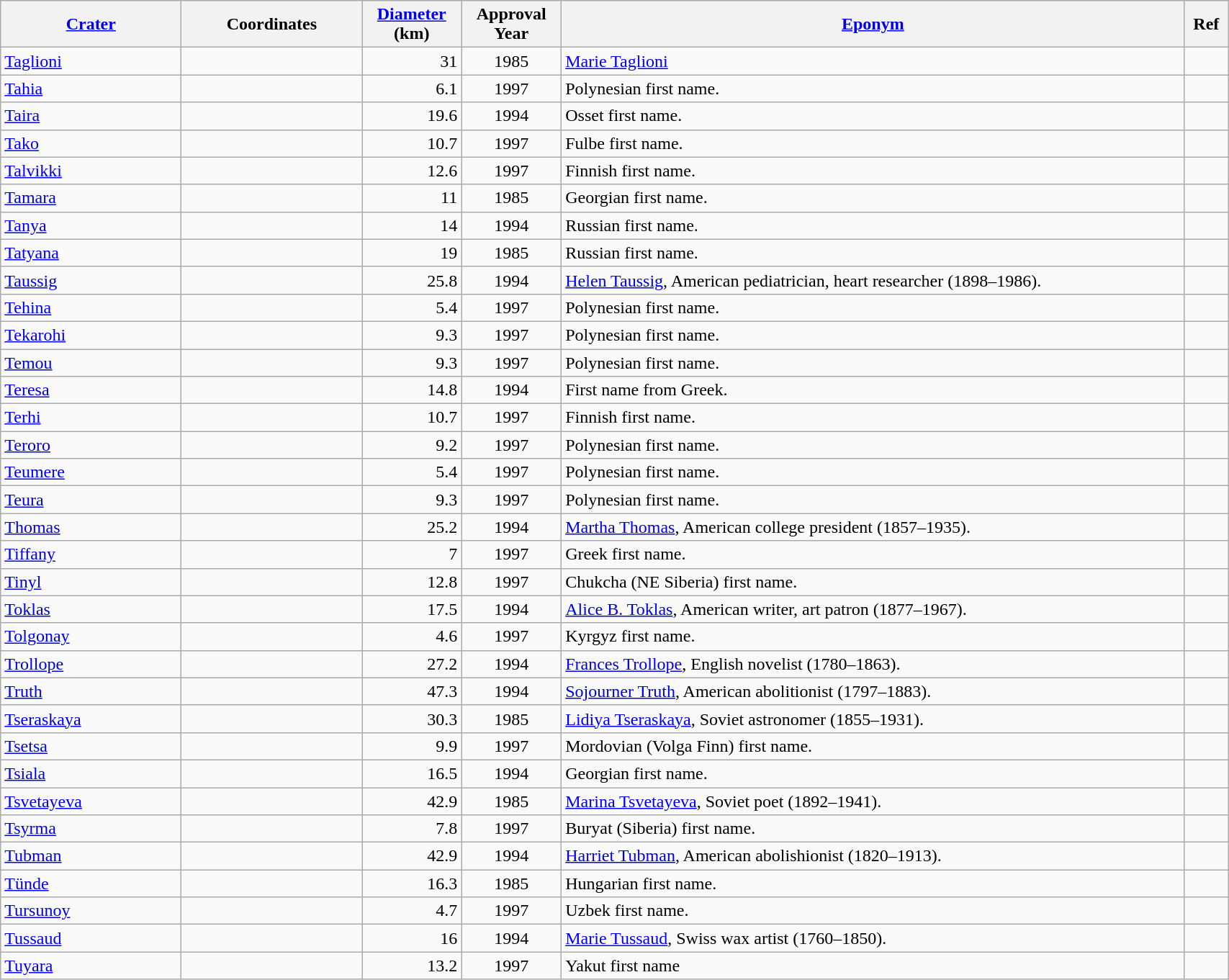<table class="wikitable sortable" style="min-width: 90%">
<tr>
<th style="width:10em"><a href='#'>Crater</a></th>
<th style="width:10em">Coordinates</th>
<th><a href='#'>Diameter</a><br>(km)</th>
<th>Approval<br>Year</th>
<th class="unsortable"><a href='#'>Eponym</a></th>
<th class="unsortable">Ref</th>
</tr>
<tr id="Taglioni">
<td><a href='#'>Taglioni</a></td>
<td></td>
<td align=right>31</td>
<td align=center>1985</td>
<td><a href='#'>Marie Taglioni</a></td>
<td></td>
</tr>
<tr id="Tahia">
<td><a href='#'>Tahia</a></td>
<td></td>
<td align=right>6.1</td>
<td align=center>1997</td>
<td>Polynesian first name.</td>
<td></td>
</tr>
<tr id="Taira">
<td><a href='#'>Taira</a></td>
<td></td>
<td align=right>19.6</td>
<td align=center>1994</td>
<td>Osset first name.</td>
<td></td>
</tr>
<tr id="Tako">
<td><a href='#'>Tako</a></td>
<td></td>
<td align=right>10.7</td>
<td align=center>1997</td>
<td>Fulbe first name.</td>
<td></td>
</tr>
<tr id="Talvikki">
<td><a href='#'>Talvikki</a></td>
<td></td>
<td align=right>12.6</td>
<td align=center>1997</td>
<td>Finnish first name.</td>
<td></td>
</tr>
<tr id="Tamara">
<td><a href='#'>Tamara</a></td>
<td></td>
<td align=right>11</td>
<td align=center>1985</td>
<td>Georgian first name.</td>
<td></td>
</tr>
<tr id="Tanya">
<td><a href='#'>Tanya</a></td>
<td></td>
<td align=right>14</td>
<td align=center>1994</td>
<td>Russian first name.</td>
<td></td>
</tr>
<tr id="Tatyana">
<td><a href='#'>Tatyana</a></td>
<td></td>
<td align=right>19</td>
<td align=center>1985</td>
<td>Russian first name.</td>
<td></td>
</tr>
<tr id="Taussig">
<td><a href='#'>Taussig</a></td>
<td></td>
<td align=right>25.8</td>
<td align=center>1994</td>
<td><a href='#'>Helen Taussig</a>, American pediatrician, heart researcher (1898–1986).</td>
<td></td>
</tr>
<tr id="Tehina">
<td><a href='#'>Tehina</a></td>
<td></td>
<td align=right>5.4</td>
<td align=center>1997</td>
<td>Polynesian first name.</td>
<td></td>
</tr>
<tr id="Tekarohi">
<td><a href='#'>Tekarohi</a></td>
<td></td>
<td align=right>9.3</td>
<td align=center>1997</td>
<td>Polynesian first name.</td>
<td></td>
</tr>
<tr id="Temou">
<td><a href='#'>Temou</a></td>
<td></td>
<td align=right>9.3</td>
<td align=center>1997</td>
<td>Polynesian first name.</td>
<td></td>
</tr>
<tr id="Teresa">
<td><a href='#'>Teresa</a></td>
<td></td>
<td align=right>14.8</td>
<td align=center>1994</td>
<td>First name from Greek.</td>
<td></td>
</tr>
<tr id="Terhi">
<td><a href='#'>Terhi</a></td>
<td></td>
<td align=right>10.7</td>
<td align=center>1997</td>
<td>Finnish first name.</td>
<td></td>
</tr>
<tr id="Teroro">
<td><a href='#'>Teroro</a></td>
<td></td>
<td align=right>9.2</td>
<td align=center>1997</td>
<td>Polynesian first name.</td>
<td></td>
</tr>
<tr id="Teumere">
<td><a href='#'>Teumere</a></td>
<td></td>
<td align=right>5.4</td>
<td align=center>1997</td>
<td>Polynesian first name.</td>
<td></td>
</tr>
<tr id="Teura">
<td><a href='#'>Teura</a></td>
<td></td>
<td align=right>9.3</td>
<td align=center>1997</td>
<td>Polynesian first name.</td>
<td></td>
</tr>
<tr id="Thomas">
<td><a href='#'>Thomas</a></td>
<td></td>
<td align=right>25.2</td>
<td align=center>1994</td>
<td><a href='#'>Martha Thomas</a>, American college president (1857–1935).</td>
<td></td>
</tr>
<tr id="Tiffany">
<td><a href='#'>Tiffany</a></td>
<td></td>
<td align=right>7</td>
<td align=center>1997</td>
<td>Greek first name.</td>
<td></td>
</tr>
<tr id="Tinyl">
<td><a href='#'>Tinyl</a></td>
<td></td>
<td align=right>12.8</td>
<td align=center>1997</td>
<td>Chukcha (NE Siberia) first name.</td>
<td></td>
</tr>
<tr id="Toklas">
<td><a href='#'>Toklas</a></td>
<td></td>
<td align=right>17.5</td>
<td align=center>1994</td>
<td><a href='#'>Alice B. Toklas</a>, American writer, art patron (1877–1967).</td>
<td></td>
</tr>
<tr id="Tolgonay">
<td><a href='#'>Tolgonay</a></td>
<td></td>
<td align=right>4.6</td>
<td align=center>1997</td>
<td>Kyrgyz first name.</td>
<td></td>
</tr>
<tr id="Trollope">
<td><a href='#'>Trollope</a></td>
<td></td>
<td align=right>27.2</td>
<td align=center>1994</td>
<td><a href='#'>Frances Trollope</a>, English novelist (1780–1863).</td>
<td></td>
</tr>
<tr id="Truth">
<td><a href='#'>Truth</a></td>
<td></td>
<td align=right>47.3</td>
<td align=center>1994</td>
<td><a href='#'>Sojourner Truth</a>, American abolitionist (1797–1883).</td>
<td></td>
</tr>
<tr id="Tseraskaya">
<td><a href='#'>Tseraskaya</a></td>
<td></td>
<td align=right>30.3</td>
<td align=center>1985</td>
<td><a href='#'>Lidiya Tseraskaya</a>, Soviet astronomer (1855–1931).</td>
<td></td>
</tr>
<tr id="Tsetsa">
<td><a href='#'>Tsetsa</a></td>
<td></td>
<td align=right>9.9</td>
<td align=center>1997</td>
<td>Mordovian (Volga Finn) first name.</td>
<td></td>
</tr>
<tr id="Tsiala">
<td><a href='#'>Tsiala</a></td>
<td></td>
<td align=right>16.5</td>
<td align=center>1994</td>
<td>Georgian first name.</td>
<td></td>
</tr>
<tr id="Tsvetayeva">
<td><a href='#'>Tsvetayeva</a></td>
<td></td>
<td align=right>42.9</td>
<td align=center>1985</td>
<td><a href='#'>Marina Tsvetayeva</a>, Soviet poet (1892–1941).</td>
<td></td>
</tr>
<tr id="Tsyrma">
<td><a href='#'>Tsyrma</a></td>
<td></td>
<td align=right>7.8</td>
<td align=center>1997</td>
<td>Buryat (Siberia) first name.</td>
<td></td>
</tr>
<tr id="Tubman">
<td><a href='#'>Tubman</a></td>
<td></td>
<td align=right>42.9</td>
<td align=center>1994</td>
<td><a href='#'>Harriet Tubman</a>, American abolishionist (1820–1913).</td>
<td></td>
</tr>
<tr id="Tünde">
<td><a href='#'>Tünde</a></td>
<td></td>
<td align=right>16.3</td>
<td align=center>1985</td>
<td>Hungarian first name.</td>
<td></td>
</tr>
<tr id="Tursunoy">
<td><a href='#'>Tursunoy</a></td>
<td></td>
<td align=right>4.7</td>
<td align=center>1997</td>
<td>Uzbek first name.</td>
<td></td>
</tr>
<tr id="Tussaud">
<td><a href='#'>Tussaud</a></td>
<td></td>
<td align=right>16</td>
<td align=center>1994</td>
<td><a href='#'>Marie Tussaud</a>, Swiss wax artist (1760–1850).</td>
<td></td>
</tr>
<tr id="Tuyara">
<td><a href='#'>Tuyara</a></td>
<td></td>
<td align=right>13.2</td>
<td align=center>1997</td>
<td>Yakut first name</td>
<td></td>
</tr>
</table>
